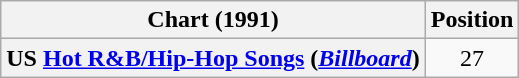<table class="wikitable sortable plainrowheaders">
<tr>
<th>Chart (1991)</th>
<th>Position</th>
</tr>
<tr>
<th scope="row">US <a href='#'>Hot R&B/Hip-Hop Songs</a> (<em><a href='#'>Billboard</a></em>)</th>
<td align="center">27</td>
</tr>
</table>
